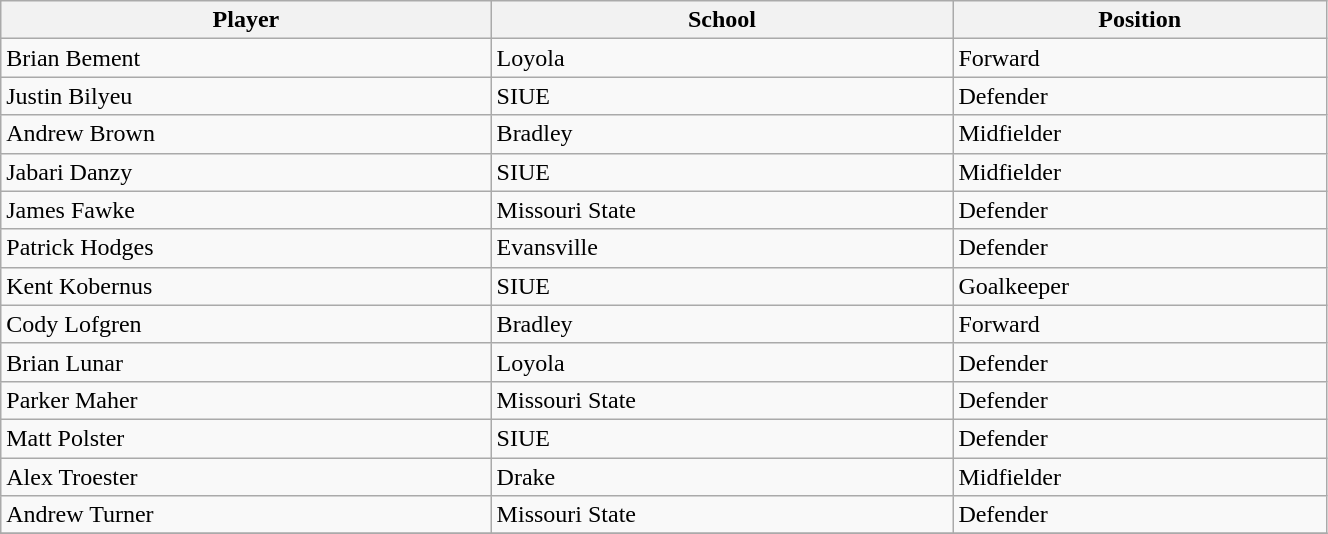<table class="wikitable sortable" style="text-align: left; width:70%">
<tr>
<th>Player</th>
<th>School</th>
<th>Position</th>
</tr>
<tr>
<td>Brian Bement</td>
<td>Loyola</td>
<td>Forward</td>
</tr>
<tr>
<td>Justin Bilyeu</td>
<td>SIUE</td>
<td>Defender</td>
</tr>
<tr>
<td>Andrew Brown</td>
<td>Bradley</td>
<td>Midfielder</td>
</tr>
<tr>
<td>Jabari Danzy</td>
<td>SIUE</td>
<td>Midfielder</td>
</tr>
<tr>
<td>James Fawke</td>
<td>Missouri State</td>
<td>Defender</td>
</tr>
<tr>
<td>Patrick Hodges</td>
<td>Evansville</td>
<td>Defender</td>
</tr>
<tr>
<td>Kent Kobernus</td>
<td>SIUE</td>
<td>Goalkeeper</td>
</tr>
<tr>
<td>Cody Lofgren</td>
<td>Bradley</td>
<td>Forward</td>
</tr>
<tr>
<td>Brian Lunar</td>
<td>Loyola</td>
<td>Defender</td>
</tr>
<tr>
<td>Parker Maher</td>
<td>Missouri State</td>
<td>Defender</td>
</tr>
<tr>
<td>Matt Polster</td>
<td>SIUE</td>
<td>Defender</td>
</tr>
<tr>
<td>Alex Troester</td>
<td>Drake</td>
<td>Midfielder</td>
</tr>
<tr>
<td>Andrew Turner</td>
<td>Missouri State</td>
<td>Defender</td>
</tr>
<tr>
</tr>
</table>
